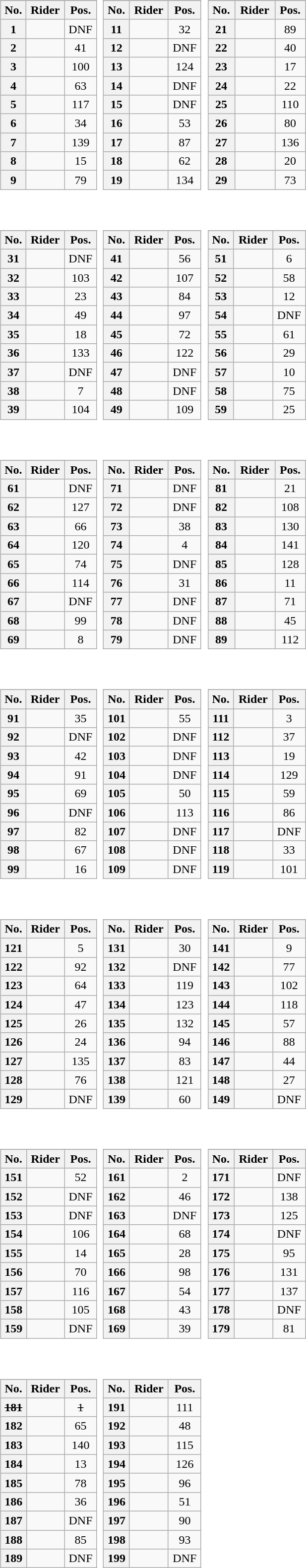<table>
<tr valign="top">
<td style="width:33%;"><br><table class="wikitable plainrowheaders" style="width:97%">
<tr>
</tr>
<tr style="text-align:center;">
<th scope="col">No.</th>
<th scope="col">Rider</th>
<th scope="col">Pos.</th>
</tr>
<tr>
<th scope="row" style="text-align:center;">1</th>
<td></td>
<td style="text-align:center;">DNF</td>
</tr>
<tr>
<th scope="row" style="text-align:center;">2</th>
<td></td>
<td style="text-align:center;">41</td>
</tr>
<tr>
<th scope="row" style="text-align:center;">3</th>
<td></td>
<td style="text-align:center;">100</td>
</tr>
<tr>
<th scope="row" style="text-align:center;">4</th>
<td></td>
<td style="text-align:center;">63</td>
</tr>
<tr>
<th scope="row" style="text-align:center;">5</th>
<td></td>
<td style="text-align:center;">117</td>
</tr>
<tr>
<th scope="row" style="text-align:center;">6</th>
<td></td>
<td style="text-align:center;">34</td>
</tr>
<tr>
<th scope="row" style="text-align:center;">7</th>
<td></td>
<td style="text-align:center;">139</td>
</tr>
<tr>
<th scope="row" style="text-align:center;">8</th>
<td></td>
<td style="text-align:center;">15</td>
</tr>
<tr>
<th scope="row" style="text-align:center;">9</th>
<td></td>
<td style="text-align:center;">79</td>
</tr>
</table>
</td>
<td><br><table class="wikitable plainrowheaders" style="width:97%">
<tr>
</tr>
<tr style="text-align:center;">
<th scope="col">No.</th>
<th scope="col">Rider</th>
<th scope="col">Pos.</th>
</tr>
<tr>
<th scope="row" style="text-align:center;">11</th>
<td></td>
<td style="text-align:center;">32</td>
</tr>
<tr>
<th scope="row" style="text-align:center;">12</th>
<td></td>
<td style="text-align:center;">DNF</td>
</tr>
<tr>
<th scope="row" style="text-align:center;">13</th>
<td></td>
<td style="text-align:center;">124</td>
</tr>
<tr>
<th scope="row" style="text-align:center;">14</th>
<td></td>
<td style="text-align:center;">DNF</td>
</tr>
<tr>
<th scope="row" style="text-align:center;">15</th>
<td></td>
<td style="text-align:center;">DNF</td>
</tr>
<tr>
<th scope="row" style="text-align:center;">16</th>
<td></td>
<td style="text-align:center;">53</td>
</tr>
<tr>
<th scope="row" style="text-align:center;">17</th>
<td></td>
<td style="text-align:center;">87</td>
</tr>
<tr>
<th scope="row" style="text-align:center;">18</th>
<td></td>
<td style="text-align:center;">62</td>
</tr>
<tr>
<th scope="row" style="text-align:center;">19</th>
<td></td>
<td style="text-align:center;">134</td>
</tr>
</table>
</td>
<td><br><table class="wikitable plainrowheaders" style="width:97%">
<tr>
</tr>
<tr style="text-align:center;">
<th scope="col">No.</th>
<th scope="col">Rider</th>
<th scope="col">Pos.</th>
</tr>
<tr>
<th scope="row" style="text-align:center;">21</th>
<td></td>
<td style="text-align:center;">89</td>
</tr>
<tr>
<th scope="row" style="text-align:center;">22</th>
<td></td>
<td style="text-align:center;">40</td>
</tr>
<tr>
<th scope="row" style="text-align:center;">23</th>
<td></td>
<td style="text-align:center;">17</td>
</tr>
<tr>
<th scope="row" style="text-align:center;">24</th>
<td></td>
<td style="text-align:center;">22</td>
</tr>
<tr>
<th scope="row" style="text-align:center;">25</th>
<td></td>
<td style="text-align:center;">110</td>
</tr>
<tr>
<th scope="row" style="text-align:center;">26</th>
<td></td>
<td style="text-align:center;">80</td>
</tr>
<tr>
<th scope="row" style="text-align:center;">27</th>
<td></td>
<td style="text-align:center;">136</td>
</tr>
<tr>
<th scope="row" style="text-align:center;">28</th>
<td></td>
<td style="text-align:center;">20</td>
</tr>
<tr>
<th scope="row" style="text-align:center;">29</th>
<td></td>
<td style="text-align:center;">73</td>
</tr>
</table>
</td>
</tr>
<tr valign="top">
<td><br><table class="wikitable plainrowheaders" style="width:97%">
<tr>
</tr>
<tr style="text-align:center;">
<th scope="col">No.</th>
<th scope="col">Rider</th>
<th scope="col">Pos.</th>
</tr>
<tr>
<th scope="row" style="text-align:center;">31</th>
<td></td>
<td style="text-align:center;">DNF</td>
</tr>
<tr>
<th scope="row" style="text-align:center;">32</th>
<td></td>
<td style="text-align:center;">103</td>
</tr>
<tr>
<th scope="row" style="text-align:center;">33</th>
<td></td>
<td style="text-align:center;">23</td>
</tr>
<tr>
<th scope="row" style="text-align:center;">34</th>
<td></td>
<td style="text-align:center;">49</td>
</tr>
<tr>
<th scope="row" style="text-align:center;">35</th>
<td></td>
<td style="text-align:center;">18</td>
</tr>
<tr>
<th scope="row" style="text-align:center;">36</th>
<td></td>
<td style="text-align:center;">133</td>
</tr>
<tr>
<th scope="row" style="text-align:center;">37</th>
<td></td>
<td style="text-align:center;">DNF</td>
</tr>
<tr>
<th scope="row" style="text-align:center;">38</th>
<td></td>
<td style="text-align:center;">7</td>
</tr>
<tr>
<th scope="row" style="text-align:center;">39</th>
<td></td>
<td style="text-align:center;">104</td>
</tr>
</table>
</td>
<td><br><table class="wikitable plainrowheaders" style="width:97%">
<tr>
</tr>
<tr style="text-align:center;">
<th scope="col">No.</th>
<th scope="col">Rider</th>
<th scope="col">Pos.</th>
</tr>
<tr>
<th scope="row" style="text-align:center;">41</th>
<td></td>
<td style="text-align:center;">56</td>
</tr>
<tr>
<th scope="row" style="text-align:center;">42</th>
<td></td>
<td style="text-align:center;">107</td>
</tr>
<tr>
<th scope="row" style="text-align:center;">43</th>
<td></td>
<td style="text-align:center;">84</td>
</tr>
<tr>
<th scope="row" style="text-align:center;">44</th>
<td></td>
<td style="text-align:center;">97</td>
</tr>
<tr>
<th scope="row" style="text-align:center;">45</th>
<td></td>
<td style="text-align:center;">72</td>
</tr>
<tr>
<th scope="row" style="text-align:center;">46</th>
<td></td>
<td style="text-align:center;">122</td>
</tr>
<tr>
<th scope="row" style="text-align:center;">47</th>
<td></td>
<td style="text-align:center;">DNF</td>
</tr>
<tr>
<th scope="row" style="text-align:center;">48</th>
<td></td>
<td style="text-align:center;">DNF</td>
</tr>
<tr>
<th scope="row" style="text-align:center;">49</th>
<td></td>
<td style="text-align:center;">109</td>
</tr>
</table>
</td>
<td><br><table class="wikitable plainrowheaders" style="width:97%">
<tr>
</tr>
<tr style="text-align:center;">
<th scope="col">No.</th>
<th scope="col">Rider</th>
<th scope="col">Pos.</th>
</tr>
<tr>
<th scope="row" style="text-align:center;">51</th>
<td></td>
<td style="text-align:center;">6</td>
</tr>
<tr>
<th scope="row" style="text-align:center;">52</th>
<td></td>
<td style="text-align:center;">58</td>
</tr>
<tr>
<th scope="row" style="text-align:center;">53</th>
<td></td>
<td style="text-align:center;">12</td>
</tr>
<tr>
<th scope="row" style="text-align:center;">54</th>
<td></td>
<td style="text-align:center;">DNF</td>
</tr>
<tr>
<th scope="row" style="text-align:center;">55</th>
<td></td>
<td style="text-align:center;">61</td>
</tr>
<tr>
<th scope="row" style="text-align:center;">56</th>
<td></td>
<td style="text-align:center;">29</td>
</tr>
<tr>
<th scope="row" style="text-align:center;">57</th>
<td></td>
<td style="text-align:center;">10</td>
</tr>
<tr>
<th scope="row" style="text-align:center;">58</th>
<td></td>
<td style="text-align:center;">75</td>
</tr>
<tr>
<th scope="row" style="text-align:center;">59</th>
<td></td>
<td style="text-align:center;">25</td>
</tr>
</table>
</td>
</tr>
<tr valign="top">
<td><br><table class="wikitable plainrowheaders" style="width:97%">
<tr>
</tr>
<tr style="text-align:center;">
<th scope="col">No.</th>
<th scope="col">Rider</th>
<th scope="col">Pos.</th>
</tr>
<tr>
<th scope="row" style="text-align:center;">61</th>
<td></td>
<td style="text-align:center;">DNF</td>
</tr>
<tr>
<th scope="row" style="text-align:center;">62</th>
<td></td>
<td style="text-align:center;">127</td>
</tr>
<tr>
<th scope="row" style="text-align:center;">63</th>
<td></td>
<td style="text-align:center;">66</td>
</tr>
<tr>
<th scope="row" style="text-align:center;">64</th>
<td></td>
<td style="text-align:center;">120</td>
</tr>
<tr>
<th scope="row" style="text-align:center;">65</th>
<td></td>
<td style="text-align:center;">74</td>
</tr>
<tr>
<th scope="row" style="text-align:center;">66</th>
<td></td>
<td style="text-align:center;">114</td>
</tr>
<tr>
<th scope="row" style="text-align:center;">67</th>
<td></td>
<td style="text-align:center;">DNF</td>
</tr>
<tr>
<th scope="row" style="text-align:center;">68</th>
<td></td>
<td style="text-align:center;">99</td>
</tr>
<tr>
<th scope="row" style="text-align:center;">69</th>
<td></td>
<td style="text-align:center;">8</td>
</tr>
</table>
</td>
<td><br><table class="wikitable plainrowheaders" style="width:97%">
<tr>
</tr>
<tr style="text-align:center;">
<th scope="col">No.</th>
<th scope="col">Rider</th>
<th scope="col">Pos.</th>
</tr>
<tr>
<th scope="row" style="text-align:center;">71</th>
<td></td>
<td style="text-align:center;">DNF</td>
</tr>
<tr>
<th scope="row" style="text-align:center;">72</th>
<td></td>
<td style="text-align:center;">DNF</td>
</tr>
<tr>
<th scope="row" style="text-align:center;">73</th>
<td></td>
<td style="text-align:center;">38</td>
</tr>
<tr>
<th scope="row" style="text-align:center;">74</th>
<td></td>
<td style="text-align:center;">4</td>
</tr>
<tr>
<th scope="row" style="text-align:center;">75</th>
<td></td>
<td style="text-align:center;">DNF</td>
</tr>
<tr>
<th scope="row" style="text-align:center;">76</th>
<td></td>
<td style="text-align:center;">31</td>
</tr>
<tr>
<th scope="row" style="text-align:center;">77</th>
<td></td>
<td style="text-align:center;">DNF</td>
</tr>
<tr>
<th scope="row" style="text-align:center;">78</th>
<td></td>
<td style="text-align:center;">DNF</td>
</tr>
<tr>
<th scope="row" style="text-align:center;">79</th>
<td></td>
<td style="text-align:center;">DNF</td>
</tr>
</table>
</td>
<td><br><table class="wikitable plainrowheaders" style="width:97%">
<tr>
</tr>
<tr style="text-align:center;">
<th scope="col">No.</th>
<th scope="col">Rider</th>
<th scope="col">Pos.</th>
</tr>
<tr>
<th scope="row" style="text-align:center;">81</th>
<td></td>
<td style="text-align:center;">21</td>
</tr>
<tr>
<th scope="row" style="text-align:center;">82</th>
<td></td>
<td style="text-align:center;">108</td>
</tr>
<tr>
<th scope="row" style="text-align:center;">83</th>
<td></td>
<td style="text-align:center;">130</td>
</tr>
<tr>
<th scope="row" style="text-align:center;">84</th>
<td></td>
<td style="text-align:center;">141</td>
</tr>
<tr>
<th scope="row" style="text-align:center;">85</th>
<td></td>
<td style="text-align:center;">128</td>
</tr>
<tr>
<th scope="row" style="text-align:center;">86</th>
<td></td>
<td style="text-align:center;">11</td>
</tr>
<tr>
<th scope="row" style="text-align:center;">87</th>
<td></td>
<td style="text-align:center;">71</td>
</tr>
<tr>
<th scope="row" style="text-align:center;">88</th>
<td></td>
<td style="text-align:center;">45</td>
</tr>
<tr>
<th scope="row" style="text-align:center;">89</th>
<td></td>
<td style="text-align:center;">112</td>
</tr>
</table>
</td>
</tr>
<tr valign="top">
<td><br><table class="wikitable plainrowheaders" style="width:97%">
<tr>
</tr>
<tr style="text-align:center;">
<th scope="col">No.</th>
<th scope="col">Rider</th>
<th scope="col">Pos.</th>
</tr>
<tr>
<th scope="row" style="text-align:center;">91</th>
<td></td>
<td style="text-align:center;">35</td>
</tr>
<tr>
<th scope="row" style="text-align:center;">92</th>
<td></td>
<td style="text-align:center;">DNF</td>
</tr>
<tr>
<th scope="row" style="text-align:center;">93</th>
<td></td>
<td style="text-align:center;">42</td>
</tr>
<tr>
<th scope="row" style="text-align:center;">94</th>
<td></td>
<td style="text-align:center;">91</td>
</tr>
<tr>
<th scope="row" style="text-align:center;">95</th>
<td></td>
<td style="text-align:center;">69</td>
</tr>
<tr>
<th scope="row" style="text-align:center;">96</th>
<td></td>
<td style="text-align:center;">DNF</td>
</tr>
<tr>
<th scope="row" style="text-align:center;">97</th>
<td></td>
<td style="text-align:center;">82</td>
</tr>
<tr>
<th scope="row" style="text-align:center;">98</th>
<td></td>
<td style="text-align:center;">67</td>
</tr>
<tr>
<th scope="row" style="text-align:center;">99</th>
<td></td>
<td style="text-align:center;">16</td>
</tr>
</table>
</td>
<td><br><table class="wikitable plainrowheaders" style="width:97%">
<tr>
</tr>
<tr style="text-align:center;">
<th scope="col">No.</th>
<th scope="col">Rider</th>
<th scope="col">Pos.</th>
</tr>
<tr>
<th scope="row" style="text-align:center;">101</th>
<td></td>
<td style="text-align:center;">55</td>
</tr>
<tr>
<th scope="row" style="text-align:center;">102</th>
<td></td>
<td style="text-align:center;">DNF</td>
</tr>
<tr>
<th scope="row" style="text-align:center;">103</th>
<td></td>
<td style="text-align:center;">DNF</td>
</tr>
<tr>
<th scope="row" style="text-align:center;">104</th>
<td></td>
<td style="text-align:center;">DNF</td>
</tr>
<tr>
<th scope="row" style="text-align:center;">105</th>
<td></td>
<td style="text-align:center;">50</td>
</tr>
<tr>
<th scope="row" style="text-align:center;">106</th>
<td></td>
<td style="text-align:center;">113</td>
</tr>
<tr>
<th scope="row" style="text-align:center;">107</th>
<td></td>
<td style="text-align:center;">DNF</td>
</tr>
<tr>
<th scope="row" style="text-align:center;">108</th>
<td></td>
<td style="text-align:center;">DNF</td>
</tr>
<tr>
<th scope="row" style="text-align:center;">109</th>
<td></td>
<td style="text-align:center;">DNF</td>
</tr>
</table>
</td>
<td><br><table class="wikitable plainrowheaders" style="width:97%">
<tr>
</tr>
<tr style="text-align:center;">
<th scope="col">No.</th>
<th scope="col">Rider</th>
<th scope="col">Pos.</th>
</tr>
<tr>
<th scope="row" style="text-align:center;">111</th>
<td></td>
<td style="text-align:center;">3</td>
</tr>
<tr>
<th scope="row" style="text-align:center;">112</th>
<td></td>
<td style="text-align:center;">37</td>
</tr>
<tr>
<th scope="row" style="text-align:center;">113</th>
<td></td>
<td style="text-align:center;">19</td>
</tr>
<tr>
<th scope="row" style="text-align:center;">114</th>
<td></td>
<td style="text-align:center;">129</td>
</tr>
<tr>
<th scope="row" style="text-align:center;">115</th>
<td></td>
<td style="text-align:center;">59</td>
</tr>
<tr>
<th scope="row" style="text-align:center;">116</th>
<td></td>
<td style="text-align:center;">86</td>
</tr>
<tr>
<th scope="row" style="text-align:center;">117</th>
<td></td>
<td style="text-align:center;">DNF</td>
</tr>
<tr>
<th scope="row" style="text-align:center;">118</th>
<td></td>
<td style="text-align:center;">33</td>
</tr>
<tr>
<th scope="row" style="text-align:center;">119</th>
<td></td>
<td style="text-align:center;">101</td>
</tr>
</table>
</td>
</tr>
<tr valign="top">
<td><br><table class="wikitable plainrowheaders" style="width:97%">
<tr>
</tr>
<tr style="text-align:center;">
<th scope="col">No.</th>
<th scope="col">Rider</th>
<th scope="col">Pos.</th>
</tr>
<tr>
<th scope="row" style="text-align:center;">121</th>
<td></td>
<td style="text-align:center;">5</td>
</tr>
<tr>
<th scope="row" style="text-align:center;">122</th>
<td></td>
<td style="text-align:center;">92</td>
</tr>
<tr>
<th scope="row" style="text-align:center;">123</th>
<td></td>
<td style="text-align:center;">64</td>
</tr>
<tr>
<th scope="row" style="text-align:center;">124</th>
<td></td>
<td style="text-align:center;">47</td>
</tr>
<tr>
<th scope="row" style="text-align:center;">125</th>
<td></td>
<td style="text-align:center;">26</td>
</tr>
<tr>
<th scope="row" style="text-align:center;">126</th>
<td></td>
<td style="text-align:center;">24</td>
</tr>
<tr>
<th scope="row" style="text-align:center;">127</th>
<td></td>
<td style="text-align:center;">135</td>
</tr>
<tr>
<th scope="row" style="text-align:center;">128</th>
<td></td>
<td style="text-align:center;">76</td>
</tr>
<tr>
<th scope="row" style="text-align:center;">129</th>
<td></td>
<td style="text-align:center;">DNF</td>
</tr>
</table>
</td>
<td><br><table class="wikitable plainrowheaders" style="width:97%">
<tr>
</tr>
<tr style="text-align:center;">
<th scope="col">No.</th>
<th scope="col">Rider</th>
<th scope="col">Pos.</th>
</tr>
<tr>
<th scope="row" style="text-align:center;">131</th>
<td></td>
<td style="text-align:center;">30</td>
</tr>
<tr>
<th scope="row" style="text-align:center;">132</th>
<td></td>
<td style="text-align:center;">DNF</td>
</tr>
<tr>
<th scope="row" style="text-align:center;">133</th>
<td></td>
<td style="text-align:center;">119</td>
</tr>
<tr>
<th scope="row" style="text-align:center;">134</th>
<td></td>
<td style="text-align:center;">123</td>
</tr>
<tr>
<th scope="row" style="text-align:center;">135</th>
<td></td>
<td style="text-align:center;">132</td>
</tr>
<tr>
<th scope="row" style="text-align:center;">136</th>
<td></td>
<td style="text-align:center;">94</td>
</tr>
<tr>
<th scope="row" style="text-align:center;">137</th>
<td></td>
<td style="text-align:center;">83</td>
</tr>
<tr>
<th scope="row" style="text-align:center;">138</th>
<td></td>
<td style="text-align:center;">121</td>
</tr>
<tr>
<th scope="row" style="text-align:center;">139</th>
<td></td>
<td style="text-align:center;">60</td>
</tr>
</table>
</td>
<td><br><table class="wikitable plainrowheaders" style="width:97%">
<tr>
</tr>
<tr style="text-align:center;">
<th scope="col">No.</th>
<th scope="col">Rider</th>
<th scope="col">Pos.</th>
</tr>
<tr>
<th scope="row" style="text-align:center;">141</th>
<td></td>
<td style="text-align:center;">9</td>
</tr>
<tr>
<th scope="row" style="text-align:center;">142</th>
<td></td>
<td style="text-align:center;">77</td>
</tr>
<tr>
<th scope="row" style="text-align:center;">143</th>
<td></td>
<td style="text-align:center;">102</td>
</tr>
<tr>
<th scope="row" style="text-align:center;">144</th>
<td></td>
<td style="text-align:center;">118</td>
</tr>
<tr>
<th scope="row" style="text-align:center;">145</th>
<td></td>
<td style="text-align:center;">57</td>
</tr>
<tr>
<th scope="row" style="text-align:center;">146</th>
<td></td>
<td style="text-align:center;">88</td>
</tr>
<tr>
<th scope="row" style="text-align:center;">147</th>
<td></td>
<td style="text-align:center;">44</td>
</tr>
<tr>
<th scope="row" style="text-align:center;">148</th>
<td></td>
<td style="text-align:center;">27</td>
</tr>
<tr>
<th scope="row" style="text-align:center;">149</th>
<td></td>
<td style="text-align:center;">DNF</td>
</tr>
</table>
</td>
</tr>
<tr valign="top">
<td><br><table class="wikitable plainrowheaders" style="width:97%">
<tr>
</tr>
<tr style="text-align:center;">
<th scope="col">No.</th>
<th scope="col">Rider</th>
<th scope="col">Pos.</th>
</tr>
<tr>
<th scope="row" style="text-align:center;">151</th>
<td></td>
<td style="text-align:center;">52</td>
</tr>
<tr>
<th scope="row" style="text-align:center;">152</th>
<td></td>
<td style="text-align:center;">DNF</td>
</tr>
<tr>
<th scope="row" style="text-align:center;">153</th>
<td></td>
<td style="text-align:center;">DNF</td>
</tr>
<tr>
<th scope="row" style="text-align:center;">154</th>
<td></td>
<td style="text-align:center;">106</td>
</tr>
<tr>
<th scope="row" style="text-align:center;">155</th>
<td></td>
<td style="text-align:center;">14</td>
</tr>
<tr>
<th scope="row" style="text-align:center;">156</th>
<td></td>
<td style="text-align:center;">70</td>
</tr>
<tr>
<th scope="row" style="text-align:center;">157</th>
<td></td>
<td style="text-align:center;">116</td>
</tr>
<tr>
<th scope="row" style="text-align:center;">158</th>
<td></td>
<td style="text-align:center;">105</td>
</tr>
<tr>
<th scope="row" style="text-align:center;">159</th>
<td></td>
<td style="text-align:center;">DNF</td>
</tr>
</table>
</td>
<td><br><table class="wikitable plainrowheaders" style="width:97%">
<tr>
</tr>
<tr style="text-align:center;">
<th scope="col">No.</th>
<th scope="col">Rider</th>
<th scope="col">Pos.</th>
</tr>
<tr>
<th scope="row" style="text-align:center;">161</th>
<td></td>
<td style="text-align:center;">2</td>
</tr>
<tr>
<th scope="row" style="text-align:center;">162</th>
<td></td>
<td style="text-align:center;">46</td>
</tr>
<tr>
<th scope="row" style="text-align:center;">163</th>
<td></td>
<td style="text-align:center;">DNF</td>
</tr>
<tr>
<th scope="row" style="text-align:center;">164</th>
<td></td>
<td style="text-align:center;">68</td>
</tr>
<tr>
<th scope="row" style="text-align:center;">165</th>
<td></td>
<td style="text-align:center;">28</td>
</tr>
<tr>
<th scope="row" style="text-align:center;">166</th>
<td></td>
<td style="text-align:center;">98</td>
</tr>
<tr>
<th scope="row" style="text-align:center;">167</th>
<td></td>
<td style="text-align:center;">54</td>
</tr>
<tr>
<th scope="row" style="text-align:center;">168</th>
<td></td>
<td style="text-align:center;">43</td>
</tr>
<tr>
<th scope="row" style="text-align:center;">169</th>
<td></td>
<td style="text-align:center;">39</td>
</tr>
</table>
</td>
<td><br><table class="wikitable plainrowheaders" style="width:97%">
<tr>
</tr>
<tr style="text-align:center;">
<th scope="col">No.</th>
<th scope="col">Rider</th>
<th scope="col">Pos.</th>
</tr>
<tr>
<th scope="row" style="text-align:center;">171</th>
<td></td>
<td style="text-align:center;">DNF</td>
</tr>
<tr>
<th scope="row" style="text-align:center;">172</th>
<td></td>
<td style="text-align:center;">138</td>
</tr>
<tr>
<th scope="row" style="text-align:center;">173</th>
<td></td>
<td style="text-align:center;">125</td>
</tr>
<tr>
<th scope="row" style="text-align:center;">174</th>
<td></td>
<td style="text-align:center;">DNF</td>
</tr>
<tr>
<th scope="row" style="text-align:center;">175</th>
<td></td>
<td style="text-align:center;">95</td>
</tr>
<tr>
<th scope="row" style="text-align:center;">176</th>
<td></td>
<td style="text-align:center;">131</td>
</tr>
<tr>
<th scope="row" style="text-align:center;">177</th>
<td></td>
<td style="text-align:center;">137</td>
</tr>
<tr>
<th scope="row" style="text-align:center;">178</th>
<td></td>
<td style="text-align:center;">DNF</td>
</tr>
<tr>
<th scope="row" style="text-align:center;">179</th>
<td></td>
<td style="text-align:center;">81</td>
</tr>
</table>
</td>
</tr>
<tr valign="top">
<td><br><table class="wikitable plainrowheaders" style="width:97%">
<tr>
</tr>
<tr style="text-align:center;">
<th scope="col">No.</th>
<th scope="col">Rider</th>
<th scope="col">Pos.</th>
</tr>
<tr>
<th scope="row" style="text-align:center;"><del>181</del></th>
<td><del></del></td>
<td style="text-align:center;"><del>1</del></td>
</tr>
<tr>
<th scope="row" style="text-align:center;">182</th>
<td></td>
<td style="text-align:center;">65</td>
</tr>
<tr>
<th scope="row" style="text-align:center;">183</th>
<td></td>
<td style="text-align:center;">140</td>
</tr>
<tr>
<th scope="row" style="text-align:center;">184</th>
<td></td>
<td style="text-align:center;">13</td>
</tr>
<tr>
<th scope="row" style="text-align:center;">185</th>
<td></td>
<td style="text-align:center;">78</td>
</tr>
<tr>
<th scope="row" style="text-align:center;">186</th>
<td></td>
<td style="text-align:center;">36</td>
</tr>
<tr>
<th scope="row" style="text-align:center;">187</th>
<td></td>
<td style="text-align:center;">DNF</td>
</tr>
<tr>
<th scope="row" style="text-align:center;">188</th>
<td></td>
<td style="text-align:center;">85</td>
</tr>
<tr>
<th scope="row" style="text-align:center;">189</th>
<td></td>
<td style="text-align:center;">DNF</td>
</tr>
</table>
</td>
<td><br><table class="wikitable plainrowheaders" style="width:97%">
<tr>
</tr>
<tr style="text-align:center;">
<th scope="col">No.</th>
<th scope="col">Rider</th>
<th scope="col">Pos.</th>
</tr>
<tr>
<th scope="row" style="text-align:center;">191</th>
<td></td>
<td style="text-align:center;">111</td>
</tr>
<tr>
<th scope="row" style="text-align:center;">192</th>
<td></td>
<td style="text-align:center;">48</td>
</tr>
<tr>
<th scope="row" style="text-align:center;">193</th>
<td></td>
<td style="text-align:center;">115</td>
</tr>
<tr>
<th scope="row" style="text-align:center;">194</th>
<td></td>
<td style="text-align:center;">126</td>
</tr>
<tr>
<th scope="row" style="text-align:center;">195</th>
<td></td>
<td style="text-align:center;">96</td>
</tr>
<tr>
<th scope="row" style="text-align:center;">196</th>
<td></td>
<td style="text-align:center;">51</td>
</tr>
<tr>
<th scope="row" style="text-align:center;">197</th>
<td></td>
<td style="text-align:center;">90</td>
</tr>
<tr>
<th scope="row" style="text-align:center;">198</th>
<td></td>
<td style="text-align:center;">93</td>
</tr>
<tr>
<th scope="row" style="text-align:center;">199</th>
<td></td>
<td style="text-align:center;">DNF</td>
</tr>
</table>
</td>
</tr>
</table>
